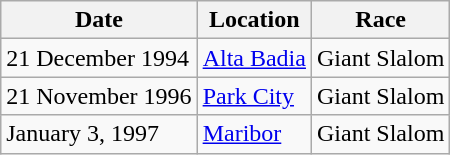<table class="wikitable">
<tr>
<th>Date</th>
<th>Location</th>
<th>Race</th>
</tr>
<tr>
<td>21 December 1994</td>
<td> <a href='#'>Alta Badia</a></td>
<td>Giant Slalom</td>
</tr>
<tr>
<td>21 November 1996</td>
<td> <a href='#'>Park City</a></td>
<td>Giant Slalom</td>
</tr>
<tr>
<td>January 3, 1997</td>
<td> <a href='#'>Maribor</a></td>
<td>Giant Slalom</td>
</tr>
</table>
